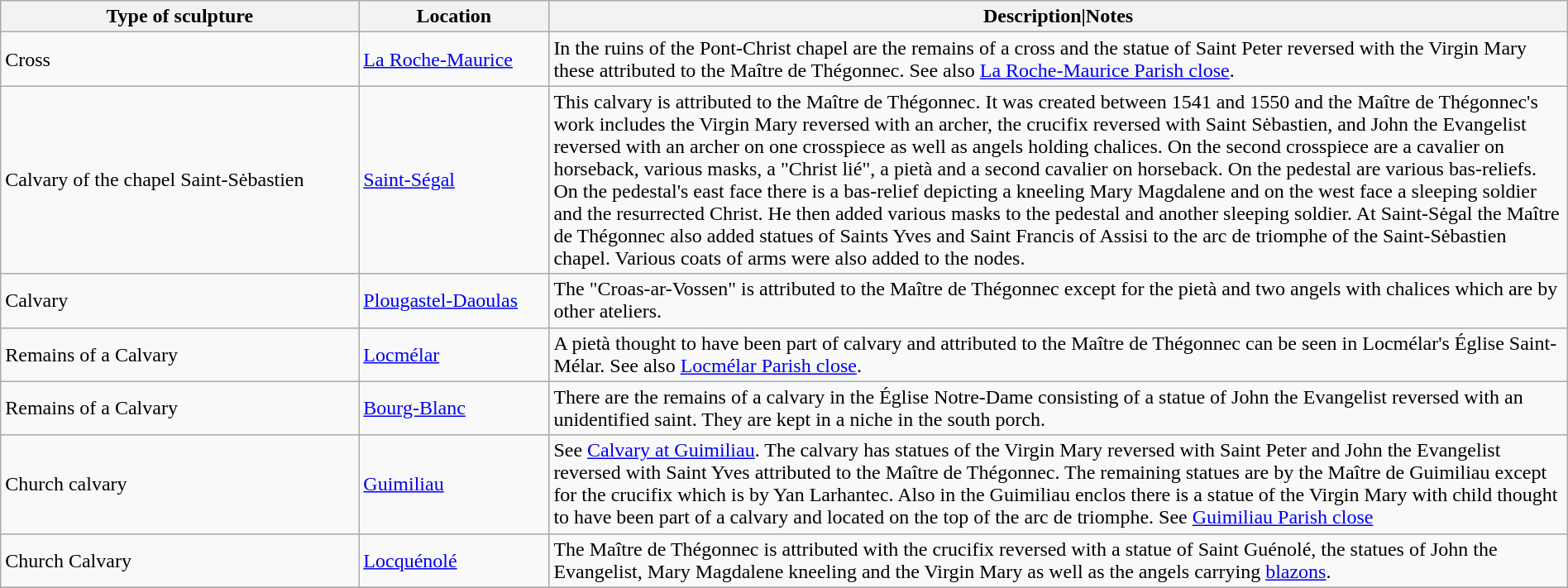<table class="wikitable sortable" style="width:100%; margin-top:0.5em;">
<tr>
<th scope="col">Type of sculpture</th>
<th scope="col">Location</th>
<th scope="col" width="65%">Description|Notes</th>
</tr>
<tr>
<td>Cross</td>
<td><a href='#'>La Roche-Maurice</a></td>
<td>In the ruins of the Pont-Christ chapel are the remains of a cross and the statue of Saint Peter reversed with the Virgin Mary these attributed to the Maître de Thégonnec. See also <a href='#'>La Roche-Maurice Parish close</a>.</td>
</tr>
<tr>
<td>Calvary of the chapel Saint-Sėbastien</td>
<td><a href='#'>Saint-Ségal</a></td>
<td>This calvary is attributed to the Maître de Thégonnec. It was created between 1541 and 1550 and the Maître de Thégonnec's work includes the Virgin Mary reversed with an archer, the crucifix reversed with Saint Sėbastien, and John the Evangelist reversed with an archer on one crosspiece as well as angels holding chalices. On the second crosspiece are a cavalier on horseback, various masks, a "Christ lié", a pietà and a second cavalier on horseback. On the pedestal are various bas-reliefs. On the pedestal's east face there is a bas-relief depicting a kneeling Mary Magdalene and on the west face a sleeping soldier and the resurrected Christ.  He then added various masks to the pedestal and another sleeping soldier. At Saint-Sėgal the Maître de Thégonnec also added statues of Saints Yves and Saint Francis of Assisi to the arc de triomphe of the Saint-Sėbastien chapel. Various coats of arms were also added to the nodes.<br></td>
</tr>
<tr>
<td>Calvary</td>
<td><a href='#'>Plougastel-Daoulas</a></td>
<td>The "Croas-ar-Vossen" is attributed to the Maître de Thégonnec except for the pietà and two angels with chalices which are by other ateliers.</td>
</tr>
<tr>
<td>Remains of a Calvary</td>
<td><a href='#'>Locmélar</a></td>
<td>A pietà thought to have been part of calvary and attributed to the Maître de Thégonnec can be seen in Locmélar's Église Saint-Mélar. See also <a href='#'>Locmélar Parish close</a>.</td>
</tr>
<tr>
<td>Remains of a Calvary</td>
<td><a href='#'>Bourg-Blanc</a></td>
<td>There are the remains of a calvary in the Église Notre-Dame consisting of a statue of John the Evangelist reversed with an unidentified saint. They are kept in a niche in the south porch.<br></td>
</tr>
<tr>
<td>Church calvary</td>
<td><a href='#'>Guimiliau</a></td>
<td>See <a href='#'>Calvary at Guimiliau</a>. The calvary has statues of the Virgin Mary reversed with Saint Peter and John the Evangelist reversed with Saint Yves attributed to the Maître de Thégonnec. The remaining statues are by the Maître de Guimiliau except for the crucifix which is by Yan Larhantec.  Also in the Guimiliau enclos there is a statue of the Virgin Mary with child thought to have been part of a calvary and located on the top of the arc de triomphe. See <a href='#'>Guimiliau Parish close</a></td>
</tr>
<tr>
<td>Church Calvary</td>
<td><a href='#'>Locquénolé</a></td>
<td>The Maître de Thégonnec is attributed with the crucifix reversed with a statue of Saint Guénolé, the statues of John the Evangelist, Mary Magdalene kneeling and the Virgin Mary as well as the angels carrying <a href='#'>blazons</a>.</td>
</tr>
<tr>
</tr>
</table>
